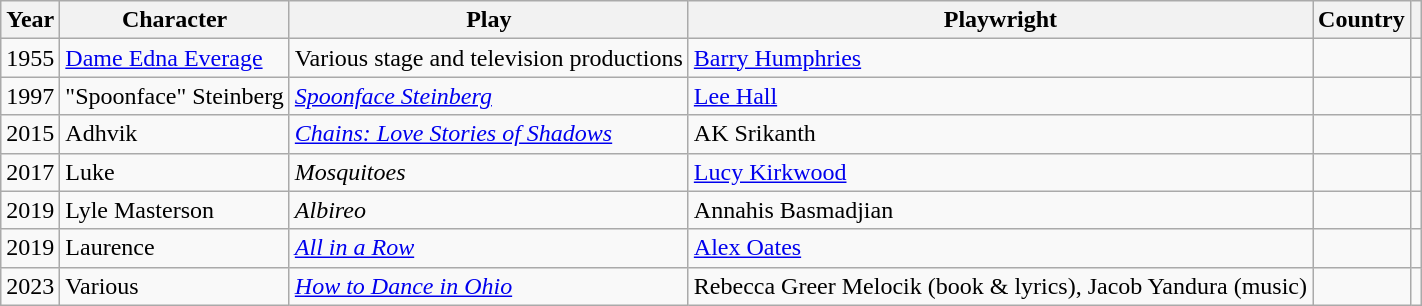<table class="wikitable" style="min-width:70%">
<tr>
<th>Year</th>
<th>Character</th>
<th>Play</th>
<th>Playwright</th>
<th>Country</th>
<th scope="col" class="unsortable"></th>
</tr>
<tr>
<td>1955</td>
<td><a href='#'>Dame Edna Everage</a></td>
<td>Various stage and television productions</td>
<td><a href='#'>Barry Humphries</a></td>
<td></td>
<td></td>
</tr>
<tr>
<td>1997</td>
<td>"Spoonface" Steinberg</td>
<td><em><a href='#'>Spoonface Steinberg</a></em></td>
<td><a href='#'>Lee Hall</a></td>
<td></td>
<td></td>
</tr>
<tr>
<td>2015</td>
<td>Adhvik</td>
<td><em><a href='#'>Chains: Love Stories of Shadows</a></em></td>
<td>AK Srikanth</td>
<td></td>
<td></td>
</tr>
<tr>
<td>2017</td>
<td>Luke</td>
<td><em>Mosquitoes</em></td>
<td><a href='#'>Lucy Kirkwood</a></td>
<td></td>
<td></td>
</tr>
<tr>
<td>2019</td>
<td>Lyle Masterson</td>
<td><em>Albireo</em></td>
<td>Annahis Basmadjian</td>
<td></td>
<td></td>
</tr>
<tr>
<td>2019</td>
<td>Laurence</td>
<td><em><a href='#'>All in a Row</a></em></td>
<td><a href='#'>Alex Oates</a></td>
<td></td>
<td></td>
</tr>
<tr>
<td>2023</td>
<td>Various</td>
<td><em><a href='#'>How to Dance in Ohio</a></em></td>
<td>Rebecca Greer Melocik (book & lyrics), Jacob Yandura (music)</td>
<td></td>
<td></td>
</tr>
</table>
